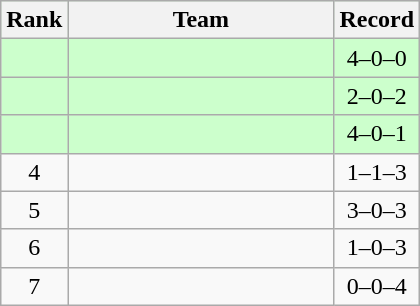<table class=wikitable style="text-align:center;">
<tr bgcolor=#ccffcc>
<th>Rank</th>
<th width=170>Team</th>
<th>Record</th>
</tr>
<tr bgcolor=#ccffcc>
<td></td>
<td align=left></td>
<td>4–0–0</td>
</tr>
<tr bgcolor=#ccffcc>
<td></td>
<td align=left></td>
<td>2–0–2</td>
</tr>
<tr bgcolor=#ccffcc>
<td></td>
<td align=left></td>
<td>4–0–1</td>
</tr>
<tr>
<td>4</td>
<td align=left></td>
<td>1–1–3</td>
</tr>
<tr>
<td>5</td>
<td align=left></td>
<td>3–0–3</td>
</tr>
<tr>
<td>6</td>
<td align=left></td>
<td>1–0–3</td>
</tr>
<tr>
<td>7</td>
<td align=left></td>
<td>0–0–4</td>
</tr>
</table>
